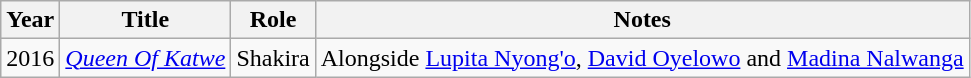<table class="wikitable">
<tr>
<th>Year</th>
<th>Title</th>
<th>Role</th>
<th>Notes</th>
</tr>
<tr>
<td>2016</td>
<td><a href='#'><em>Queen Of Katwe</em></a></td>
<td>Shakira</td>
<td>Alongside <a href='#'>Lupita Nyong'o</a>, <a href='#'>David Oyelowo</a> and <a href='#'>Madina Nalwanga</a></td>
</tr>
</table>
